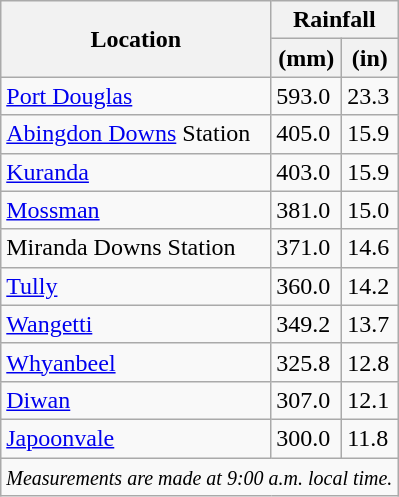<table class="wikitable" style="float: left; margin-right: 2em; ">
<tr>
<th rowspan="2">Location</th>
<th colspan="2">Rainfall</th>
</tr>
<tr>
<th>(mm)</th>
<th>(in)</th>
</tr>
<tr>
<td><a href='#'>Port Douglas</a></td>
<td>593.0</td>
<td>23.3</td>
</tr>
<tr>
<td><a href='#'>Abingdon Downs</a> Station</td>
<td>405.0</td>
<td>15.9</td>
</tr>
<tr>
<td><a href='#'>Kuranda</a></td>
<td>403.0</td>
<td>15.9</td>
</tr>
<tr>
<td><a href='#'>Mossman</a></td>
<td>381.0</td>
<td>15.0</td>
</tr>
<tr>
<td>Miranda Downs Station</td>
<td>371.0</td>
<td>14.6</td>
</tr>
<tr>
<td><a href='#'>Tully</a></td>
<td>360.0</td>
<td>14.2</td>
</tr>
<tr>
<td><a href='#'>Wangetti</a></td>
<td>349.2</td>
<td>13.7</td>
</tr>
<tr>
<td><a href='#'>Whyanbeel</a></td>
<td>325.8</td>
<td>12.8</td>
</tr>
<tr>
<td><a href='#'>Diwan</a></td>
<td>307.0</td>
<td>12.1</td>
</tr>
<tr>
<td><a href='#'>Japoonvale</a></td>
<td>300.0</td>
<td>11.8</td>
</tr>
<tr>
<td colspan="3"><small><em>Measurements are made at 9:00 a.m. local time.</em></small></td>
</tr>
</table>
